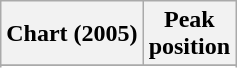<table class="wikitable">
<tr>
<th>Chart (2005)</th>
<th>Peak<br>position</th>
</tr>
<tr>
</tr>
<tr>
</tr>
</table>
